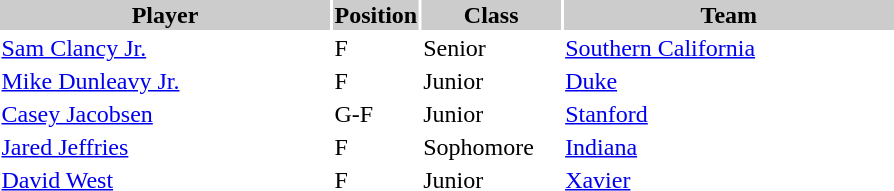<table style="width:600px" "border:'1' 'solid' 'gray'">
<tr>
<th style="width:40%" bgcolor="#cccccc">Player</th>
<th style="width:4%" bgcolor="#cccccc">Position</th>
<th style="width:16%" bgcolor="#cccccc">Class</th>
<th style="width:40%" bgcolor="#cccccc">Team</th>
</tr>
<tr>
<td><a href='#'>Sam Clancy Jr.</a></td>
<td>F</td>
<td>Senior</td>
<td><a href='#'>Southern California</a></td>
</tr>
<tr>
<td><a href='#'>Mike Dunleavy Jr.</a></td>
<td>F</td>
<td>Junior</td>
<td><a href='#'>Duke</a></td>
</tr>
<tr>
<td><a href='#'>Casey Jacobsen</a></td>
<td>G-F</td>
<td>Junior</td>
<td><a href='#'>Stanford</a></td>
</tr>
<tr>
<td><a href='#'>Jared Jeffries</a></td>
<td>F</td>
<td>Sophomore</td>
<td><a href='#'>Indiana</a></td>
</tr>
<tr>
<td><a href='#'>David West</a></td>
<td>F</td>
<td>Junior</td>
<td><a href='#'>Xavier</a></td>
</tr>
</table>
